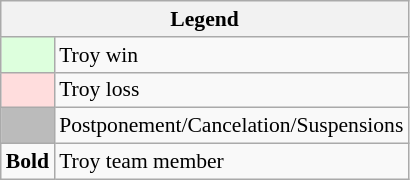<table class="wikitable" style="font-size:90%">
<tr>
<th colspan="2">Legend</th>
</tr>
<tr>
<td bgcolor="#ddffdd"> </td>
<td>Troy win</td>
</tr>
<tr>
<td bgcolor="#ffdddd"> </td>
<td>Troy loss</td>
</tr>
<tr>
<td bgcolor="#bbbbbb"> </td>
<td>Postponement/Cancelation/Suspensions</td>
</tr>
<tr>
<td><strong>Bold</strong></td>
<td>Troy team member</td>
</tr>
</table>
